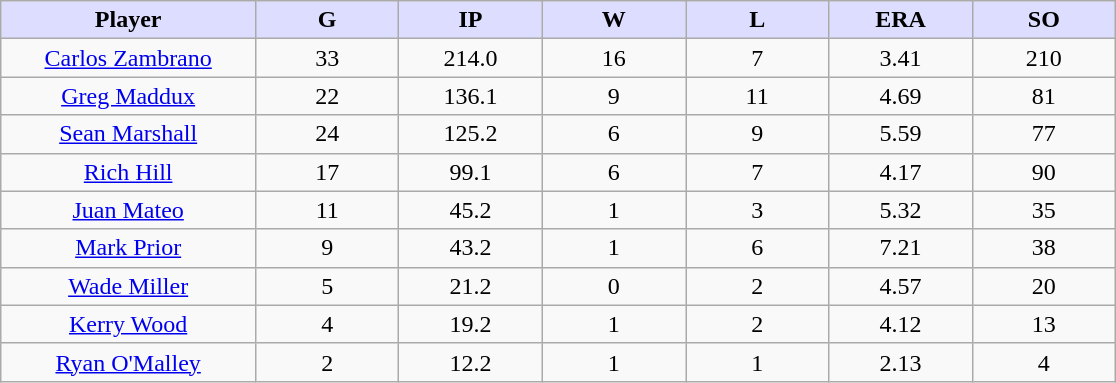<table class="wikitable sortable">
<tr>
<th style="background:#ddf; width:16%;">Player</th>
<th style="background:#ddf; width:9%;">G</th>
<th style="background:#ddf; width:9%;">IP</th>
<th style="background:#ddf; width:9%;">W</th>
<th style="background:#ddf; width:9%;">L</th>
<th style="background:#ddf; width:9%;">ERA</th>
<th style="background:#ddf; width:9%;">SO</th>
</tr>
<tr style="text-align:center;">
<td><a href='#'>Carlos Zambrano</a></td>
<td>33</td>
<td>214.0</td>
<td>16</td>
<td>7</td>
<td>3.41</td>
<td>210</td>
</tr>
<tr style="text-align:center;">
<td><a href='#'>Greg Maddux</a></td>
<td>22</td>
<td>136.1</td>
<td>9</td>
<td>11</td>
<td>4.69</td>
<td>81</td>
</tr>
<tr align=center>
<td><a href='#'>Sean Marshall</a></td>
<td>24</td>
<td>125.2</td>
<td>6</td>
<td>9</td>
<td>5.59</td>
<td>77</td>
</tr>
<tr style="text-align:center;">
<td><a href='#'>Rich Hill</a></td>
<td>17</td>
<td>99.1</td>
<td>6</td>
<td>7</td>
<td>4.17</td>
<td>90</td>
</tr>
<tr style="text-align:center;">
<td><a href='#'>Juan Mateo</a></td>
<td>11</td>
<td>45.2</td>
<td>1</td>
<td>3</td>
<td>5.32</td>
<td>35</td>
</tr>
<tr style="text-align:center;">
<td><a href='#'>Mark Prior</a></td>
<td>9</td>
<td>43.2</td>
<td>1</td>
<td>6</td>
<td>7.21</td>
<td>38</td>
</tr>
<tr style="text-align:center;">
<td><a href='#'>Wade Miller</a></td>
<td>5</td>
<td>21.2</td>
<td>0</td>
<td>2</td>
<td>4.57</td>
<td>20</td>
</tr>
<tr style="text-align:center;">
<td><a href='#'>Kerry Wood</a></td>
<td>4</td>
<td>19.2</td>
<td>1</td>
<td>2</td>
<td>4.12</td>
<td>13</td>
</tr>
<tr style="text-align:center;">
<td><a href='#'>Ryan O'Malley</a></td>
<td>2</td>
<td>12.2</td>
<td>1</td>
<td>1</td>
<td>2.13</td>
<td>4</td>
</tr>
</table>
